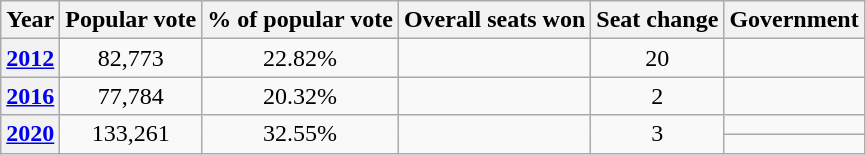<table class="wikitable sortable" style="text-align:center">
<tr>
<th>Year</th>
<th>Popular vote</th>
<th>% of popular vote</th>
<th>Overall seats won</th>
<th>Seat change</th>
<th>Government</th>
</tr>
<tr>
<th><a href='#'>2012</a></th>
<td>82,773</td>
<td>22.82%</td>
<td></td>
<td> 20</td>
<td></td>
</tr>
<tr>
<th><a href='#'>2016</a></th>
<td>77,784</td>
<td>20.32%</td>
<td></td>
<td> 2</td>
<td></td>
</tr>
<tr>
<th rowspan=2><a href='#'>2020</a></th>
<td rowspan=2>133,261</td>
<td rowspan=2>32.55%</td>
<td rowspan=2></td>
<td rowspan=2> 3</td>
<td></td>
</tr>
<tr>
<td></td>
</tr>
</table>
